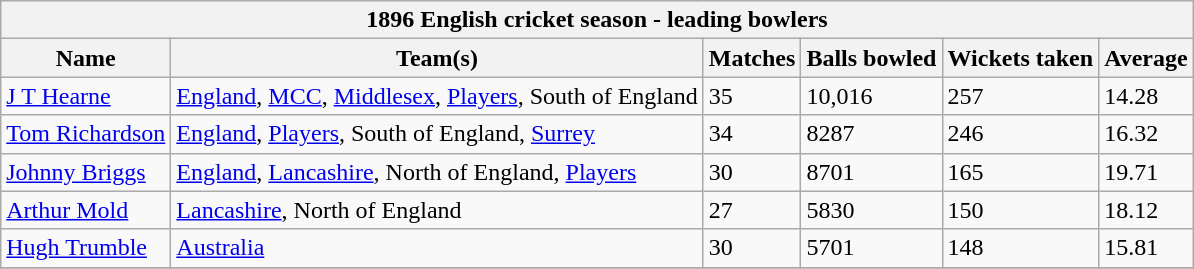<table class="wikitable">
<tr>
<th bgcolor="#efefef" colspan="6">1896 English cricket season - leading bowlers</th>
</tr>
<tr bgcolor="#efefef">
<th>Name</th>
<th>Team(s)</th>
<th>Matches</th>
<th>Balls bowled</th>
<th>Wickets taken</th>
<th>Average</th>
</tr>
<tr>
<td><a href='#'>J T Hearne</a></td>
<td><a href='#'>England</a>, <a href='#'>MCC</a>, <a href='#'>Middlesex</a>, <a href='#'>Players</a>, South of England</td>
<td>35</td>
<td>10,016</td>
<td>257</td>
<td>14.28</td>
</tr>
<tr>
<td><a href='#'>Tom Richardson</a></td>
<td><a href='#'>England</a>, <a href='#'>Players</a>, South of England, <a href='#'>Surrey</a></td>
<td>34</td>
<td>8287</td>
<td>246</td>
<td>16.32</td>
</tr>
<tr>
<td><a href='#'>Johnny Briggs</a></td>
<td><a href='#'>England</a>, <a href='#'>Lancashire</a>, North of England, <a href='#'>Players</a></td>
<td>30</td>
<td>8701</td>
<td>165</td>
<td>19.71</td>
</tr>
<tr>
<td><a href='#'>Arthur Mold</a></td>
<td><a href='#'>Lancashire</a>, North of England</td>
<td>27</td>
<td>5830</td>
<td>150</td>
<td>18.12</td>
</tr>
<tr>
<td><a href='#'>Hugh Trumble</a></td>
<td><a href='#'>Australia</a></td>
<td>30</td>
<td>5701</td>
<td>148</td>
<td>15.81</td>
</tr>
<tr>
</tr>
</table>
